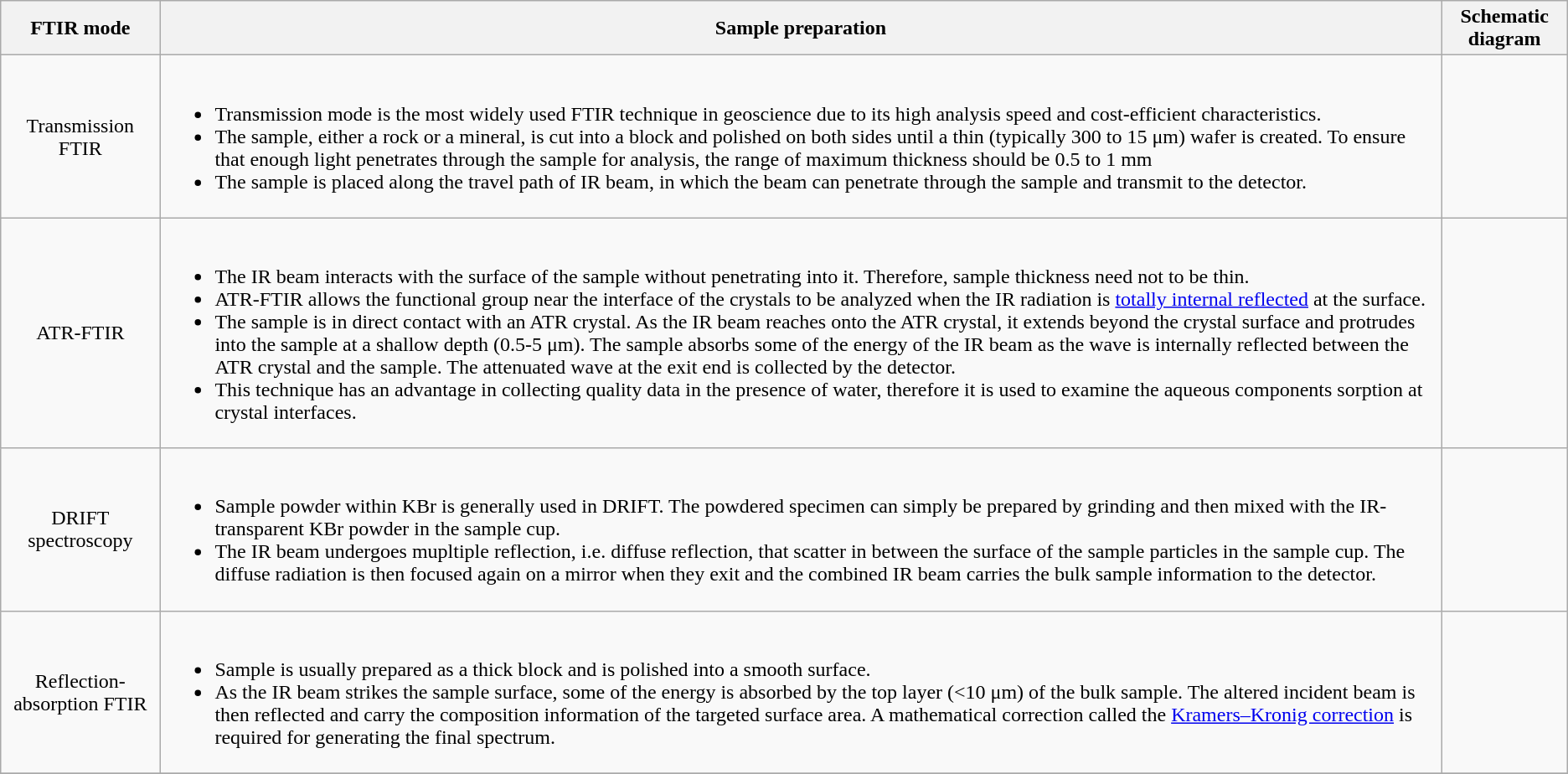<table class="wikitable">
<tr>
<th style="text-align: center;" style="width: 150px;">FTIR mode</th>
<th>Sample preparation</th>
<th>Schematic diagram</th>
</tr>
<tr>
<td style="text-align: center;">Transmission FTIR</td>
<td><br><ul><li>Transmission mode is the most widely used FTIR technique in geoscience due to its high analysis speed and cost-efficient characteristics.</li><li>The sample, either a rock or a mineral, is cut into a block and polished on both sides until a thin (typically 300 to 15 μm) wafer is created. To ensure that enough light penetrates through the sample for analysis, the range of maximum thickness should be 0.5 to 1 mm</li><li>The sample is placed along the travel path of IR beam, in which the beam can penetrate through the sample and transmit to the detector.</li></ul></td>
<td></td>
</tr>
<tr>
<td style="text-align: center;">ATR-FTIR</td>
<td><br><ul><li>The IR beam interacts with the surface of the sample without penetrating into it. Therefore, sample thickness need not to be thin.</li><li>ATR-FTIR allows the functional group near the interface of the crystals to be analyzed when the IR radiation is <a href='#'>totally internal reflected</a> at the surface.</li><li>The sample is in direct contact with an ATR crystal. As the IR beam reaches onto the ATR crystal, it extends beyond the crystal surface and protrudes into the sample at a shallow depth (0.5-5 μm). The sample absorbs some of the energy of the IR beam as the wave is internally reflected between the ATR crystal and the sample. The attenuated wave at the exit end is collected by the detector.</li><li>This technique has an advantage in collecting quality data in the presence of water, therefore it is used to examine the aqueous components sorption at crystal interfaces.</li></ul></td>
<td></td>
</tr>
<tr>
<td style="text-align: center;">DRIFT spectroscopy</td>
<td><br><ul><li>Sample powder within KBr is generally used in DRIFT. The powdered specimen can simply be prepared by grinding and then mixed with the IR-transparent KBr powder in the sample cup.</li><li>The IR beam undergoes mupltiple reflection, i.e. diffuse reflection, that scatter in between the surface of the sample particles in the sample cup. The diffuse radiation is then focused again on a mirror when they exit and the combined IR beam carries the bulk sample information to the detector.</li></ul></td>
<td></td>
</tr>
<tr>
<td style="text-align: center;">Reflection-absorption FTIR</td>
<td><br><ul><li>Sample is usually prepared as a thick block and is polished into a smooth surface.</li><li>As the IR beam strikes the sample surface, some of the energy is absorbed by the top layer (<10 μm) of the bulk sample. The altered incident beam is then reflected and carry the composition information of the targeted surface area. A mathematical correction called the <a href='#'>Kramers–Kronig correction</a> is required for generating the final spectrum.</li></ul></td>
<td></td>
</tr>
<tr>
</tr>
</table>
